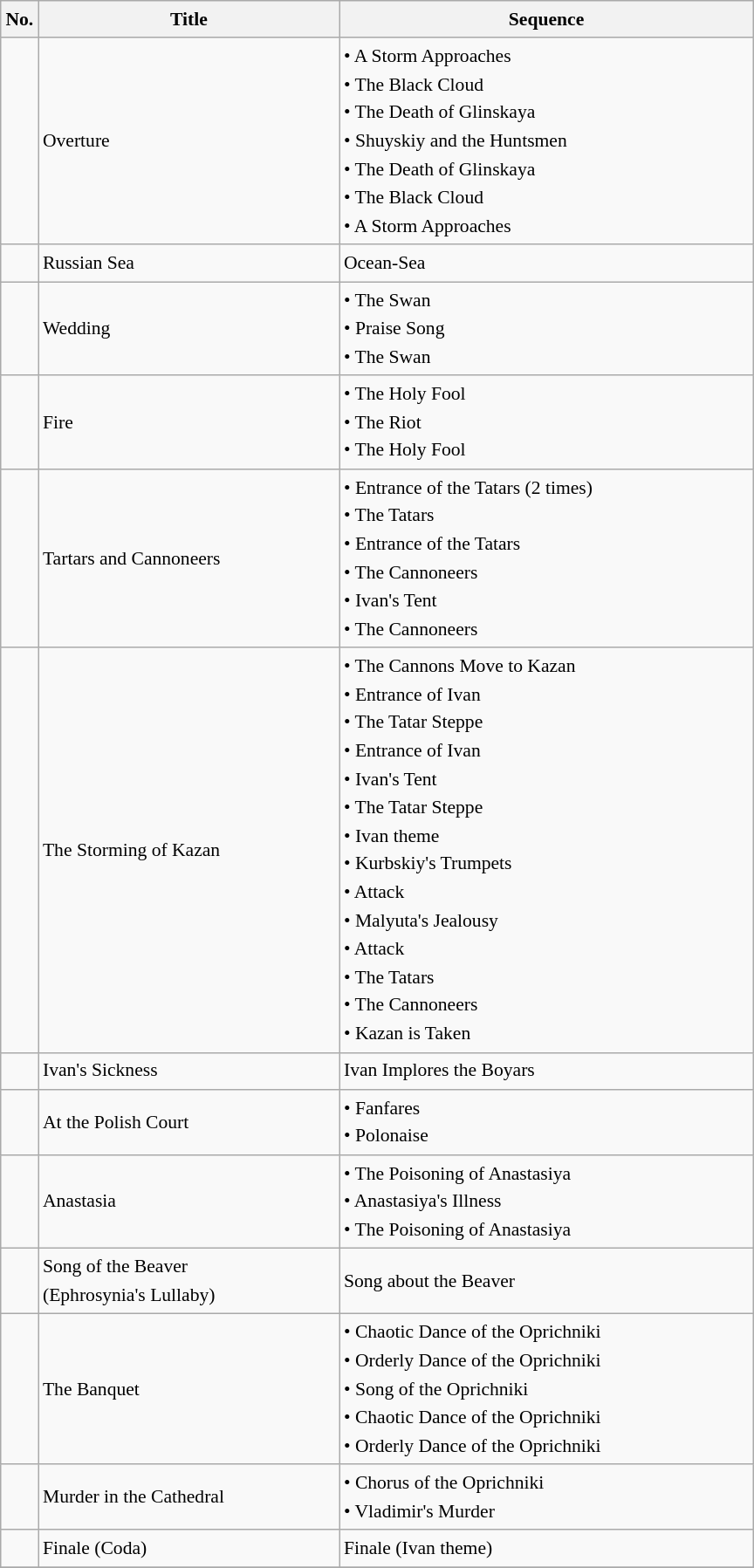<table class="wikitable" border="1"; style="width:40em; font-size:90%; line-height:1.5">
<tr>
<th style="width:5%;">No.</th>
<th style="width:40%;">Title</th>
<th style="width:55%;">Sequence</th>
</tr>
<tr>
<td></td>
<td>Overture</td>
<td>• A Storm Approaches<br>• The Black Cloud<br>• The Death of Glinskaya<br>• Shuyskiy and the Huntsmen<br>• The Death of Glinskaya<br>• The Black Cloud<br>• A Storm Approaches</td>
</tr>
<tr>
<td></td>
<td>Russian Sea</td>
<td>Ocean-Sea</td>
</tr>
<tr>
<td></td>
<td>Wedding</td>
<td>• The Swan <br>• Praise Song <br>• The Swan</td>
</tr>
<tr>
<td></td>
<td>Fire</td>
<td>• The Holy Fool<br>• The Riot<br>• The Holy Fool</td>
</tr>
<tr>
<td></td>
<td>Tartars and Cannoneers</td>
<td>• Entrance of the Tatars (2 times)<br>• The Tatars <br>• Entrance of the Tatars<br>• The Cannoneers<br>• Ivan's Tent<br>• The Cannoneers</td>
</tr>
<tr>
<td></td>
<td>The Storming of Kazan</td>
<td>• The Cannons Move to Kazan<br>• Entrance of Ivan<br>• The Tatar Steppe<br>• Entrance of Ivan<br>• Ivan's Tent<br>• The Tatar Steppe<br>• Ivan theme<br>• Kurbskiy's Trumpets<br>• Attack<br>• Malyuta's Jealousy<br>• Attack<br>• The Tatars<br>• The Cannoneers<br>• Kazan is Taken</td>
</tr>
<tr>
<td></td>
<td>Ivan's Sickness</td>
<td>Ivan Implores the Boyars</td>
</tr>
<tr>
<td></td>
<td>At the Polish Court</td>
<td>• Fanfares<br>• Polonaise</td>
</tr>
<tr>
<td></td>
<td>Anastasia</td>
<td>• The Poisoning of Anastasiya<br>• Anastasiya's Illness<br>• The Poisoning of Anastasiya</td>
</tr>
<tr>
<td></td>
<td>Song of the Beaver<br>(Ephrosynia's Lullaby)</td>
<td>Song about the Beaver</td>
</tr>
<tr>
<td></td>
<td>The Banquet</td>
<td>• Chaotic Dance of the Oprichniki<br>• Orderly Dance of the Oprichniki<br>• Song of the Oprichniki<br>• Chaotic Dance of the Oprichniki<br>• Orderly Dance of the Oprichniki</td>
</tr>
<tr>
<td></td>
<td>Murder in the Cathedral</td>
<td>• Chorus of the Oprichniki<br>• Vladimir's Murder</td>
</tr>
<tr>
<td></td>
<td>Finale (Coda)</td>
<td>Finale (Ivan theme)</td>
</tr>
<tr>
</tr>
</table>
